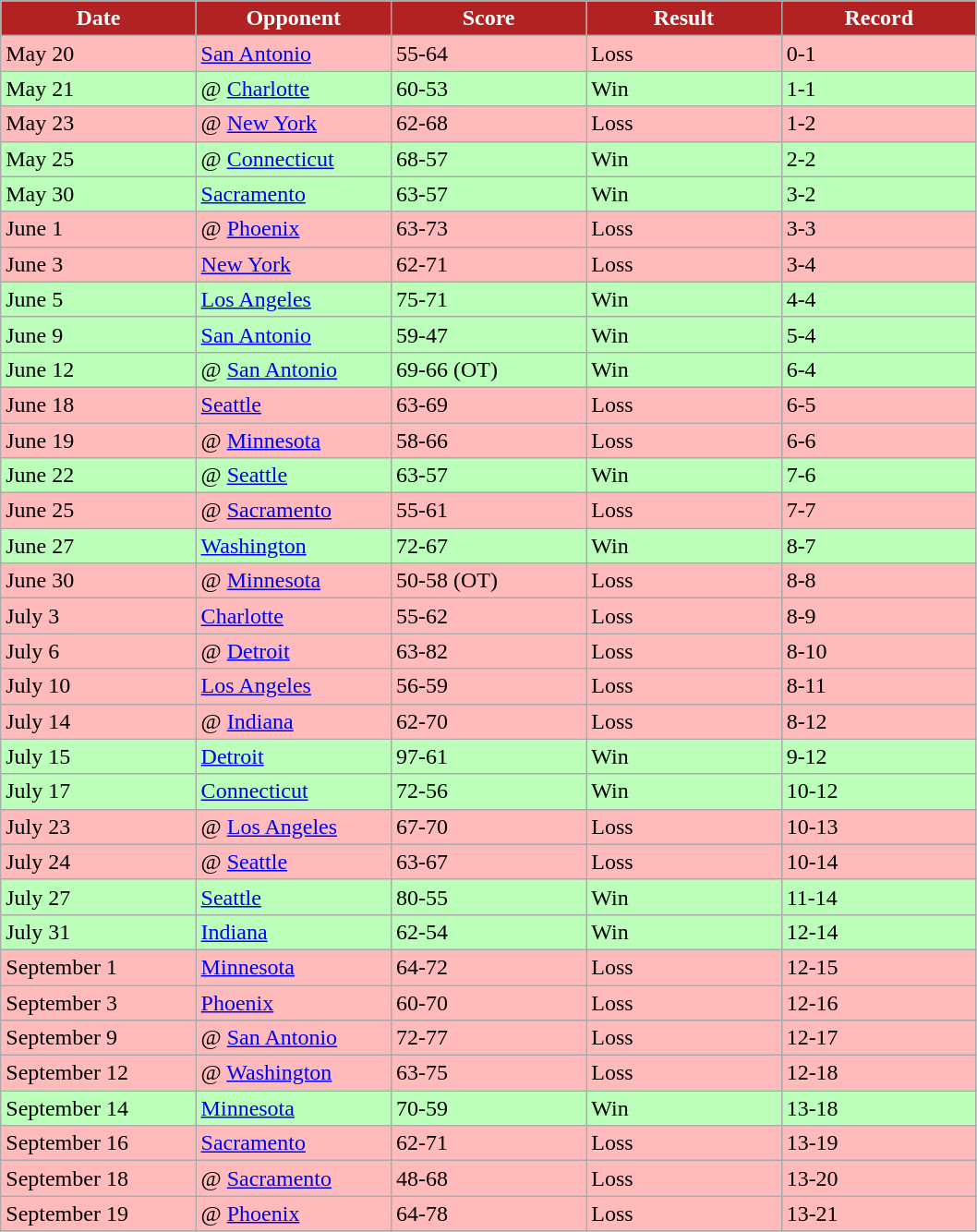<table class="wikitable sortable sortable">
<tr>
<th style="background:#B22222; color:white;" width="15%">Date</th>
<th style="background:#B22222; color:white;" width="15%">Opponent</th>
<th style="background:#B22222; color:white;" width="15%">Score</th>
<th style="background:#B22222; color:white;" width="15%">Result</th>
<th style="background:#B22222; color:white;" width="15%">Record</th>
</tr>
<tr bgcolor="ffbbbb">
<td>May 20</td>
<td><a href='#'>San Antonio</a></td>
<td>55-64</td>
<td>Loss</td>
<td>0-1</td>
</tr>
<tr bgcolor="bbffbb">
<td>May 21</td>
<td>@ <a href='#'>Charlotte</a></td>
<td>60-53</td>
<td>Win</td>
<td>1-1</td>
</tr>
<tr bgcolor="ffbbbb">
<td>May 23</td>
<td>@ <a href='#'>New York</a></td>
<td>62-68</td>
<td>Loss</td>
<td>1-2</td>
</tr>
<tr bgcolor="bbffbb">
<td>May 25</td>
<td>@ <a href='#'>Connecticut</a></td>
<td>68-57</td>
<td>Win</td>
<td>2-2</td>
</tr>
<tr bgcolor="bbffbb">
<td>May 30</td>
<td><a href='#'>Sacramento</a></td>
<td>63-57</td>
<td>Win</td>
<td>3-2</td>
</tr>
<tr bgcolor="ffbbbb">
<td>June 1</td>
<td>@ <a href='#'>Phoenix</a></td>
<td>63-73</td>
<td>Loss</td>
<td>3-3</td>
</tr>
<tr bgcolor="ffbbbb">
<td>June 3</td>
<td><a href='#'>New York</a></td>
<td>62-71</td>
<td>Loss</td>
<td>3-4</td>
</tr>
<tr bgcolor="bbffbb">
<td>June 5</td>
<td><a href='#'>Los Angeles</a></td>
<td>75-71</td>
<td>Win</td>
<td>4-4</td>
</tr>
<tr bgcolor="bbffbb">
<td>June 9</td>
<td><a href='#'>San Antonio</a></td>
<td>59-47</td>
<td>Win</td>
<td>5-4</td>
</tr>
<tr bgcolor="bbffbb">
<td>June 12</td>
<td>@ <a href='#'>San Antonio</a></td>
<td>69-66 (OT)</td>
<td>Win</td>
<td>6-4</td>
</tr>
<tr bgcolor="ffbbbb">
<td>June 18</td>
<td><a href='#'>Seattle</a></td>
<td>63-69</td>
<td>Loss</td>
<td>6-5</td>
</tr>
<tr bgcolor="ffbbbb">
<td>June 19</td>
<td>@ <a href='#'>Minnesota</a></td>
<td>58-66</td>
<td>Loss</td>
<td>6-6</td>
</tr>
<tr bgcolor="bbffbb">
<td>June 22</td>
<td>@ <a href='#'>Seattle</a></td>
<td>63-57</td>
<td>Win</td>
<td>7-6</td>
</tr>
<tr bgcolor="ffbbbb">
<td>June 25</td>
<td>@ <a href='#'>Sacramento</a></td>
<td>55-61</td>
<td>Loss</td>
<td>7-7</td>
</tr>
<tr bgcolor="bbffbb">
<td>June 27</td>
<td><a href='#'>Washington</a></td>
<td>72-67</td>
<td>Win</td>
<td>8-7</td>
</tr>
<tr bgcolor="ffbbbb">
<td>June 30</td>
<td>@ <a href='#'>Minnesota</a></td>
<td>50-58 (OT)</td>
<td>Loss</td>
<td>8-8</td>
</tr>
<tr bgcolor="ffbbbb">
<td>July 3</td>
<td><a href='#'>Charlotte</a></td>
<td>55-62</td>
<td>Loss</td>
<td>8-9</td>
</tr>
<tr bgcolor="ffbbbb">
<td>July 6</td>
<td>@ <a href='#'>Detroit</a></td>
<td>63-82</td>
<td>Loss</td>
<td>8-10</td>
</tr>
<tr bgcolor="ffbbbb">
<td>July 10</td>
<td><a href='#'>Los Angeles</a></td>
<td>56-59</td>
<td>Loss</td>
<td>8-11</td>
</tr>
<tr bgcolor="ffbbbb">
<td>July 14</td>
<td>@ <a href='#'>Indiana</a></td>
<td>62-70</td>
<td>Loss</td>
<td>8-12</td>
</tr>
<tr bgcolor="bbffbb">
<td>July 15</td>
<td><a href='#'>Detroit</a></td>
<td>97-61</td>
<td>Win</td>
<td>9-12</td>
</tr>
<tr bgcolor="bbffbb">
<td>July 17</td>
<td><a href='#'>Connecticut</a></td>
<td>72-56</td>
<td>Win</td>
<td>10-12</td>
</tr>
<tr bgcolor="ffbbbb">
<td>July 23</td>
<td>@ <a href='#'>Los Angeles</a></td>
<td>67-70</td>
<td>Loss</td>
<td>10-13</td>
</tr>
<tr bgcolor="ffbbbb">
<td>July 24</td>
<td>@ <a href='#'>Seattle</a></td>
<td>63-67</td>
<td>Loss</td>
<td>10-14</td>
</tr>
<tr bgcolor="bbffbb">
<td>July 27</td>
<td><a href='#'>Seattle</a></td>
<td>80-55</td>
<td>Win</td>
<td>11-14</td>
</tr>
<tr bgcolor="bbffbb">
<td>July 31</td>
<td><a href='#'>Indiana</a></td>
<td>62-54</td>
<td>Win</td>
<td>12-14</td>
</tr>
<tr bgcolor="ffbbbb">
<td>September 1</td>
<td><a href='#'>Minnesota</a></td>
<td>64-72</td>
<td>Loss</td>
<td>12-15</td>
</tr>
<tr bgcolor="ffbbbb">
<td>September 3</td>
<td><a href='#'>Phoenix</a></td>
<td>60-70</td>
<td>Loss</td>
<td>12-16</td>
</tr>
<tr bgcolor="ffbbbb">
<td>September 9</td>
<td>@ <a href='#'>San Antonio</a></td>
<td>72-77</td>
<td>Loss</td>
<td>12-17</td>
</tr>
<tr bgcolor="ffbbbb">
<td>September 12</td>
<td>@ <a href='#'>Washington</a></td>
<td>63-75</td>
<td>Loss</td>
<td>12-18</td>
</tr>
<tr bgcolor="bbffbb">
<td>September 14</td>
<td><a href='#'>Minnesota</a></td>
<td>70-59</td>
<td>Win</td>
<td>13-18</td>
</tr>
<tr bgcolor="ffbbbb">
<td>September 16</td>
<td><a href='#'>Sacramento</a></td>
<td>62-71</td>
<td>Loss</td>
<td>13-19</td>
</tr>
<tr bgcolor="ffbbbb">
<td>September 18</td>
<td>@ <a href='#'>Sacramento</a></td>
<td>48-68</td>
<td>Loss</td>
<td>13-20</td>
</tr>
<tr bgcolor="ffbbbb">
<td>September 19</td>
<td>@ <a href='#'>Phoenix</a></td>
<td>64-78</td>
<td>Loss</td>
<td>13-21</td>
</tr>
</table>
